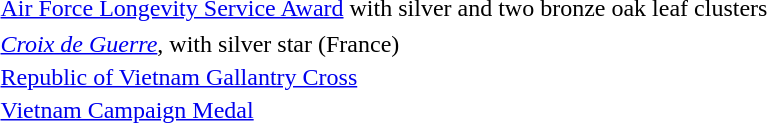<table>
<tr>
<td></td>
<td><a href='#'>Air Force Longevity Service Award</a> with silver and two bronze oak leaf clusters</td>
</tr>
<tr>
</tr>
<tr>
<td></td>
<td><em><a href='#'>Croix de Guerre</a></em>, with silver star (France)</td>
</tr>
<tr>
<td></td>
<td><a href='#'>Republic of Vietnam Gallantry Cross</a></td>
</tr>
<tr>
<td></td>
<td><a href='#'>Vietnam Campaign Medal</a></td>
</tr>
</table>
